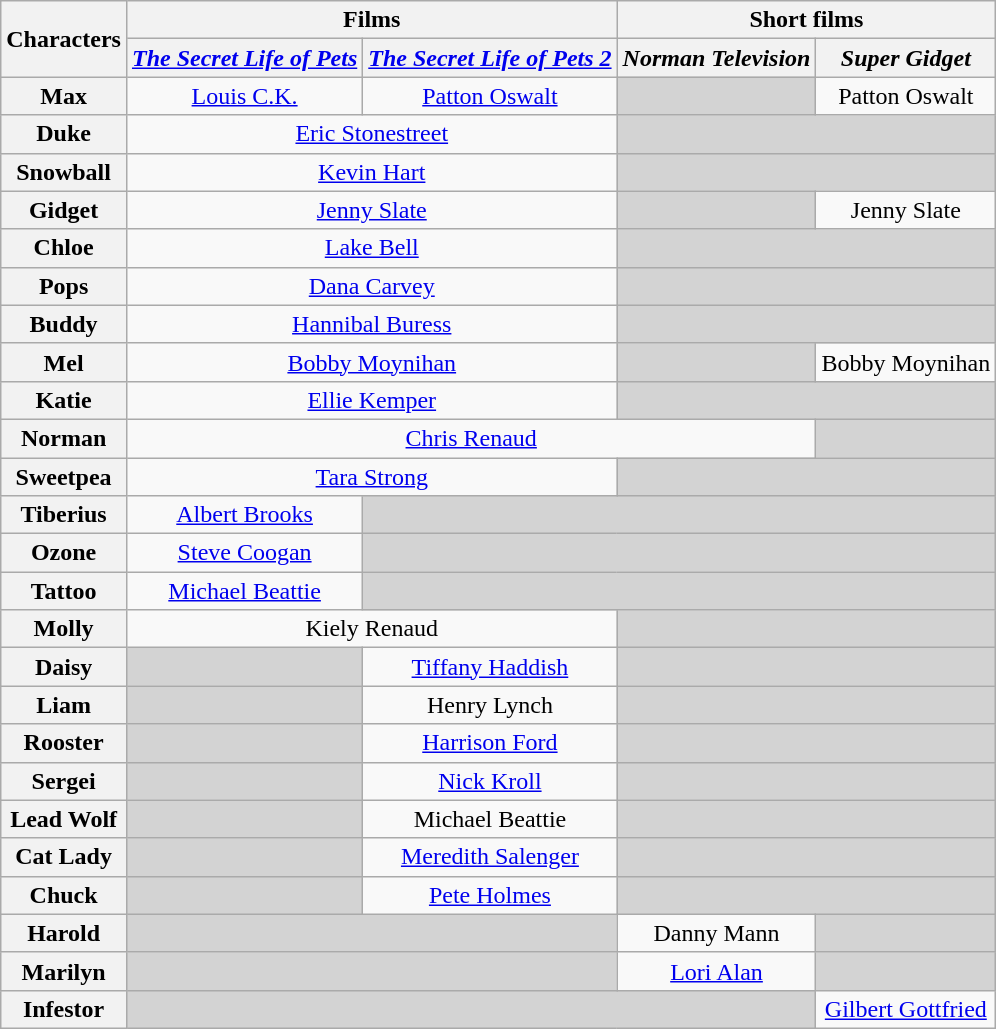<table class="wikitable" style="text-align:center;">
<tr>
<th rowspan="2">Characters</th>
<th colspan="2">Films</th>
<th colspan="2">Short films</th>
</tr>
<tr>
<th><em><a href='#'>The Secret Life of Pets</a></em></th>
<th><em><a href='#'>The Secret Life of Pets 2</a></em></th>
<th><em>Norman Television</em></th>
<th><em>Super Gidget</em></th>
</tr>
<tr>
<th>Max</th>
<td><a href='#'>Louis C.K.</a></td>
<td><a href='#'>Patton Oswalt</a></td>
<td style="background:lightgrey;"></td>
<td>Patton Oswalt</td>
</tr>
<tr>
<th>Duke</th>
<td colspan="2"><a href='#'>Eric Stonestreet</a></td>
<td colspan="2" style="background:lightgrey;"></td>
</tr>
<tr>
<th>Snowball</th>
<td colspan="2"><a href='#'>Kevin Hart</a></td>
<td colspan="2" style="background:lightgrey;"></td>
</tr>
<tr>
<th>Gidget</th>
<td colspan="2"><a href='#'>Jenny Slate</a></td>
<td style="background:lightgrey;"></td>
<td>Jenny Slate</td>
</tr>
<tr>
<th>Chloe</th>
<td colspan="2"><a href='#'>Lake Bell</a></td>
<td colspan="2" style="background:lightgrey;"></td>
</tr>
<tr>
<th>Pops</th>
<td colspan="2"><a href='#'>Dana Carvey</a></td>
<td colspan="2" style="background:lightgrey;"></td>
</tr>
<tr>
<th>Buddy</th>
<td colspan="2"><a href='#'>Hannibal Buress</a></td>
<td colspan="2" style="background:lightgrey;"></td>
</tr>
<tr>
<th>Mel</th>
<td colspan="2"><a href='#'>Bobby Moynihan</a></td>
<td style="background:lightgrey;"></td>
<td>Bobby Moynihan</td>
</tr>
<tr>
<th>Katie</th>
<td colspan="2"><a href='#'>Ellie Kemper</a></td>
<td colspan="2" style="background:lightgrey;"></td>
</tr>
<tr>
<th>Norman</th>
<td colspan="3"><a href='#'>Chris Renaud</a></td>
<td style="background:lightgrey;"></td>
</tr>
<tr>
<th>Sweetpea</th>
<td colspan="2"><a href='#'>Tara Strong</a></td>
<td colspan="2" style="background:lightgrey;"></td>
</tr>
<tr>
<th>Tiberius</th>
<td><a href='#'>Albert Brooks</a></td>
<td colspan="3" style="background:lightgrey;"></td>
</tr>
<tr>
<th>Ozone</th>
<td><a href='#'>Steve Coogan</a></td>
<td colspan="3" style="background:lightgrey;"></td>
</tr>
<tr>
<th>Tattoo</th>
<td><a href='#'>Michael Beattie</a></td>
<td colspan="3" style="background:lightgrey;"></td>
</tr>
<tr>
<th>Molly</th>
<td colspan="2">Kiely Renaud</td>
<td colspan="2" style="background:lightgrey;"></td>
</tr>
<tr>
<th>Daisy</th>
<td style="background:lightgrey;"></td>
<td><a href='#'>Tiffany Haddish</a></td>
<td colspan="2" style="background:lightgrey;"></td>
</tr>
<tr>
<th>Liam</th>
<td style="background:lightgrey;"></td>
<td>Henry Lynch</td>
<td colspan="2" style="background:lightgrey;"></td>
</tr>
<tr>
<th>Rooster</th>
<td style="background:lightgrey;"></td>
<td><a href='#'>Harrison Ford</a></td>
<td colspan="2" style="background:lightgrey;"></td>
</tr>
<tr>
<th>Sergei</th>
<td style="background:lightgrey;"></td>
<td><a href='#'>Nick Kroll</a></td>
<td colspan="2" style="background:lightgrey;"></td>
</tr>
<tr>
<th>Lead Wolf</th>
<td style="background:lightgrey;"></td>
<td>Michael Beattie</td>
<td colspan="2" style="background:lightgrey;"></td>
</tr>
<tr>
<th>Cat Lady</th>
<td style="background:lightgrey;"></td>
<td><a href='#'>Meredith Salenger</a></td>
<td colspan="2" style="background:lightgrey;"></td>
</tr>
<tr>
<th>Chuck</th>
<td style="background:lightgrey;"></td>
<td><a href='#'>Pete Holmes</a></td>
<td colspan="2" style="background:lightgrey;"></td>
</tr>
<tr>
<th>Harold</th>
<td colspan="2" style="background:lightgrey;"></td>
<td>Danny Mann</td>
<td style="background:lightgrey;"></td>
</tr>
<tr>
<th>Marilyn</th>
<td colspan="2" style="background:lightgrey;"></td>
<td><a href='#'>Lori Alan</a></td>
<td style="background:lightgrey;"></td>
</tr>
<tr>
<th>Infestor</th>
<td colspan="3" style="background:lightgrey;"></td>
<td><a href='#'>Gilbert Gottfried</a></td>
</tr>
</table>
